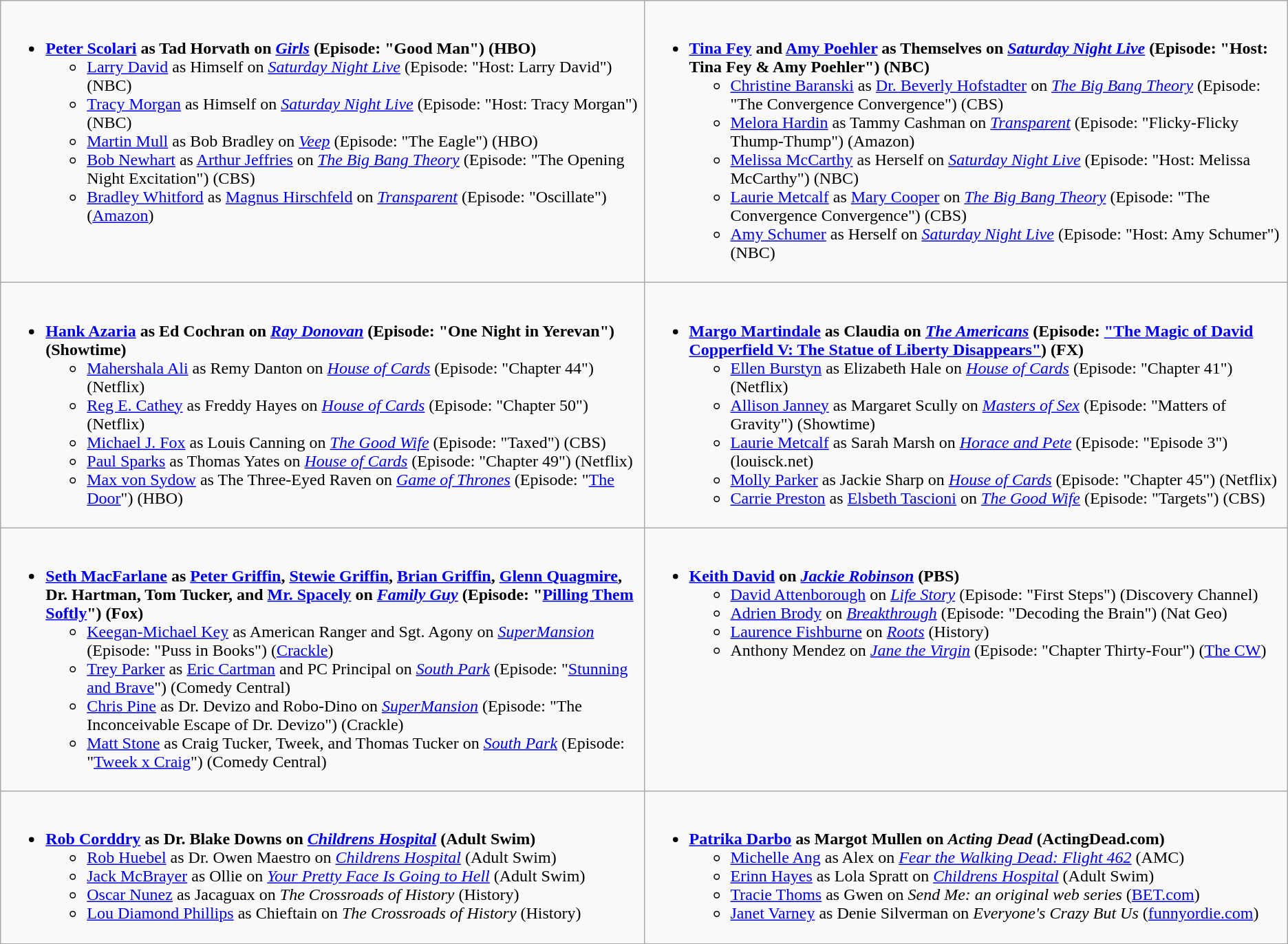<table class="wikitable">
<tr>
<td style="vertical-align:top;" width="50%"><br><ul><li><strong><a href='#'>Peter Scolari</a> as Tad Horvath on <em><a href='#'>Girls</a></em> (Episode: "Good Man") (HBO)</strong><ul><li><a href='#'>Larry David</a> as Himself on <em><a href='#'>Saturday Night Live</a></em> (Episode: "Host: Larry David") (NBC)</li><li><a href='#'>Tracy Morgan</a> as Himself on <em><a href='#'>Saturday Night Live</a></em> (Episode: "Host: Tracy Morgan") (NBC)</li><li><a href='#'>Martin Mull</a> as Bob Bradley on <em><a href='#'>Veep</a></em> (Episode: "The Eagle") (HBO)</li><li><a href='#'>Bob Newhart</a> as <a href='#'>Arthur Jeffries</a> on <em><a href='#'>The Big Bang Theory</a></em> (Episode: "The Opening Night Excitation") (CBS)</li><li><a href='#'>Bradley Whitford</a> as <a href='#'>Magnus Hirschfeld</a> on <em><a href='#'>Transparent</a></em> (Episode: "Oscillate") (<a href='#'>Amazon</a>)</li></ul></li></ul></td>
<td style="vertical-align:top;" width="50%"><br><ul><li><strong><a href='#'>Tina Fey</a> and <a href='#'>Amy Poehler</a> as Themselves on <em><a href='#'>Saturday Night Live</a></em> (Episode: "Host: Tina Fey & Amy Poehler") (NBC)</strong><ul><li><a href='#'>Christine Baranski</a> as <a href='#'>Dr. Beverly Hofstadter</a> on <em><a href='#'>The Big Bang Theory</a></em> (Episode: "The Convergence Convergence") (CBS)</li><li><a href='#'>Melora Hardin</a> as Tammy Cashman on <em><a href='#'>Transparent</a></em> (Episode: "Flicky-Flicky Thump-Thump") (Amazon)</li><li><a href='#'>Melissa McCarthy</a> as Herself on <em><a href='#'>Saturday Night Live</a></em> (Episode: "Host: Melissa McCarthy") (NBC)</li><li><a href='#'>Laurie Metcalf</a> as <a href='#'>Mary Cooper</a> on <em><a href='#'>The Big Bang Theory</a></em> (Episode: "The Convergence Convergence") (CBS)</li><li><a href='#'>Amy Schumer</a> as Herself on <em><a href='#'>Saturday Night Live</a></em> (Episode: "Host: Amy Schumer") (NBC)</li></ul></li></ul></td>
</tr>
<tr>
<td style="vertical-align:top;" width="50%"><br><ul><li><strong><a href='#'>Hank Azaria</a> as Ed Cochran on <em><a href='#'>Ray Donovan</a></em> (Episode: "One Night in Yerevan") (Showtime)</strong><ul><li><a href='#'>Mahershala Ali</a> as Remy Danton on <em><a href='#'>House of Cards</a></em> (Episode: "Chapter 44") (Netflix)</li><li><a href='#'>Reg E. Cathey</a> as Freddy Hayes on <em><a href='#'>House of Cards</a></em> (Episode: "Chapter 50") (Netflix)</li><li><a href='#'>Michael J. Fox</a> as Louis Canning on <em><a href='#'>The Good Wife</a></em> (Episode: "Taxed") (CBS)</li><li><a href='#'>Paul Sparks</a> as Thomas Yates on <em><a href='#'>House of Cards</a></em> (Episode: "Chapter 49") (Netflix)</li><li><a href='#'>Max von Sydow</a> as The Three-Eyed Raven on <em><a href='#'>Game of Thrones</a></em> (Episode: "<a href='#'>The Door</a>") (HBO)</li></ul></li></ul></td>
<td style="vertical-align:top;" width="50%"><br><ul><li><strong><a href='#'>Margo Martindale</a> as Claudia on <em><a href='#'>The Americans</a></em> (Episode: <a href='#'>"The Magic of David Copperfield V: The Statue of Liberty Disappears"</a>) (FX)</strong><ul><li><a href='#'>Ellen Burstyn</a> as Elizabeth Hale on <em><a href='#'>House of Cards</a></em> (Episode: "Chapter 41") (Netflix)</li><li><a href='#'>Allison Janney</a> as Margaret Scully on <em><a href='#'>Masters of Sex</a></em> (Episode: "Matters of Gravity") (Showtime)</li><li><a href='#'>Laurie Metcalf</a> as Sarah Marsh on <em><a href='#'>Horace and Pete</a></em> (Episode: "Episode 3") (louisck.net)</li><li><a href='#'>Molly Parker</a> as Jackie Sharp on <em><a href='#'>House of Cards</a></em> (Episode: "Chapter 45") (Netflix)</li><li><a href='#'>Carrie Preston</a> as <a href='#'>Elsbeth Tascioni</a> on <em><a href='#'>The Good Wife</a></em> (Episode: "Targets") (CBS)</li></ul></li></ul></td>
</tr>
<tr>
<td style="vertical-align:top;" width="50%"><br><ul><li><strong><a href='#'>Seth MacFarlane</a> as <a href='#'>Peter Griffin</a>, <a href='#'>Stewie Griffin</a>, <a href='#'>Brian Griffin</a>, <a href='#'>Glenn Quagmire</a>, Dr. Hartman, Tom Tucker, and <a href='#'>Mr. Spacely</a> on <em><a href='#'>Family Guy</a></em> (Episode: "<a href='#'>Pilling Them Softly</a>") (Fox)</strong><ul><li><a href='#'>Keegan-Michael Key</a> as American Ranger and Sgt. Agony on <em><a href='#'>SuperMansion</a></em> (Episode: "Puss in Books") (<a href='#'>Crackle</a>)</li><li><a href='#'>Trey Parker</a> as <a href='#'>Eric Cartman</a> and PC Principal on <em><a href='#'>South Park</a></em> (Episode: "<a href='#'>Stunning and Brave</a>") (Comedy Central)</li><li><a href='#'>Chris Pine</a> as Dr. Devizo and Robo-Dino on <em><a href='#'>SuperMansion</a></em> (Episode: "The Inconceivable Escape of Dr. Devizo") (Crackle)</li><li><a href='#'>Matt Stone</a> as Craig Tucker, Tweek, and Thomas Tucker on <em><a href='#'>South Park</a></em> (Episode: "<a href='#'>Tweek x Craig</a>") (Comedy Central)</li></ul></li></ul></td>
<td style="vertical-align:top;" width="50%"><br><ul><li><strong><a href='#'>Keith David</a> on <em><a href='#'>Jackie Robinson</a></em> (PBS)</strong><ul><li><a href='#'>David Attenborough</a> on <em><a href='#'>Life Story</a></em> (Episode: "First Steps") (Discovery Channel)</li><li><a href='#'>Adrien Brody</a> on <em><a href='#'>Breakthrough</a></em> (Episode: "Decoding the Brain") (Nat Geo)</li><li><a href='#'>Laurence Fishburne</a> on <em><a href='#'>Roots</a></em> (History)</li><li>Anthony Mendez on <em><a href='#'>Jane the Virgin</a></em> (Episode: "Chapter Thirty-Four") (<a href='#'>The CW</a>)</li></ul></li></ul></td>
</tr>
<tr>
<td style="vertical-align:top;" width="50%"><br><ul><li><strong><a href='#'>Rob Corddry</a> as Dr. Blake Downs on <em><a href='#'>Childrens Hospital</a></em> (Adult Swim)</strong><ul><li><a href='#'>Rob Huebel</a> as Dr. Owen Maestro on <em><a href='#'>Childrens Hospital</a></em> (Adult Swim)</li><li><a href='#'>Jack McBrayer</a> as Ollie on <em><a href='#'>Your Pretty Face Is Going to Hell</a></em> (Adult Swim)</li><li><a href='#'>Oscar Nunez</a> as Jacaguax on <em>The Crossroads of History</em> (History)</li><li><a href='#'>Lou Diamond Phillips</a> as Chieftain on <em>The Crossroads of History</em> (History)</li></ul></li></ul></td>
<td style="vertical-align:top;" width="50%"><br><ul><li><strong><a href='#'>Patrika Darbo</a> as Margot Mullen on <em>Acting Dead</em> (ActingDead.com)</strong><ul><li><a href='#'>Michelle Ang</a> as Alex on <em><a href='#'>Fear the Walking Dead: Flight 462</a></em> (AMC)</li><li><a href='#'>Erinn Hayes</a> as Lola Spratt on <em><a href='#'>Childrens Hospital</a></em> (Adult Swim)</li><li><a href='#'>Tracie Thoms</a> as Gwen on <em>Send Me: an original web series</em> (<a href='#'>BET.com</a>)</li><li><a href='#'>Janet Varney</a> as Denie Silverman on <em>Everyone's Crazy But Us</em> (<a href='#'>funnyordie.com</a>)</li></ul></li></ul></td>
</tr>
</table>
